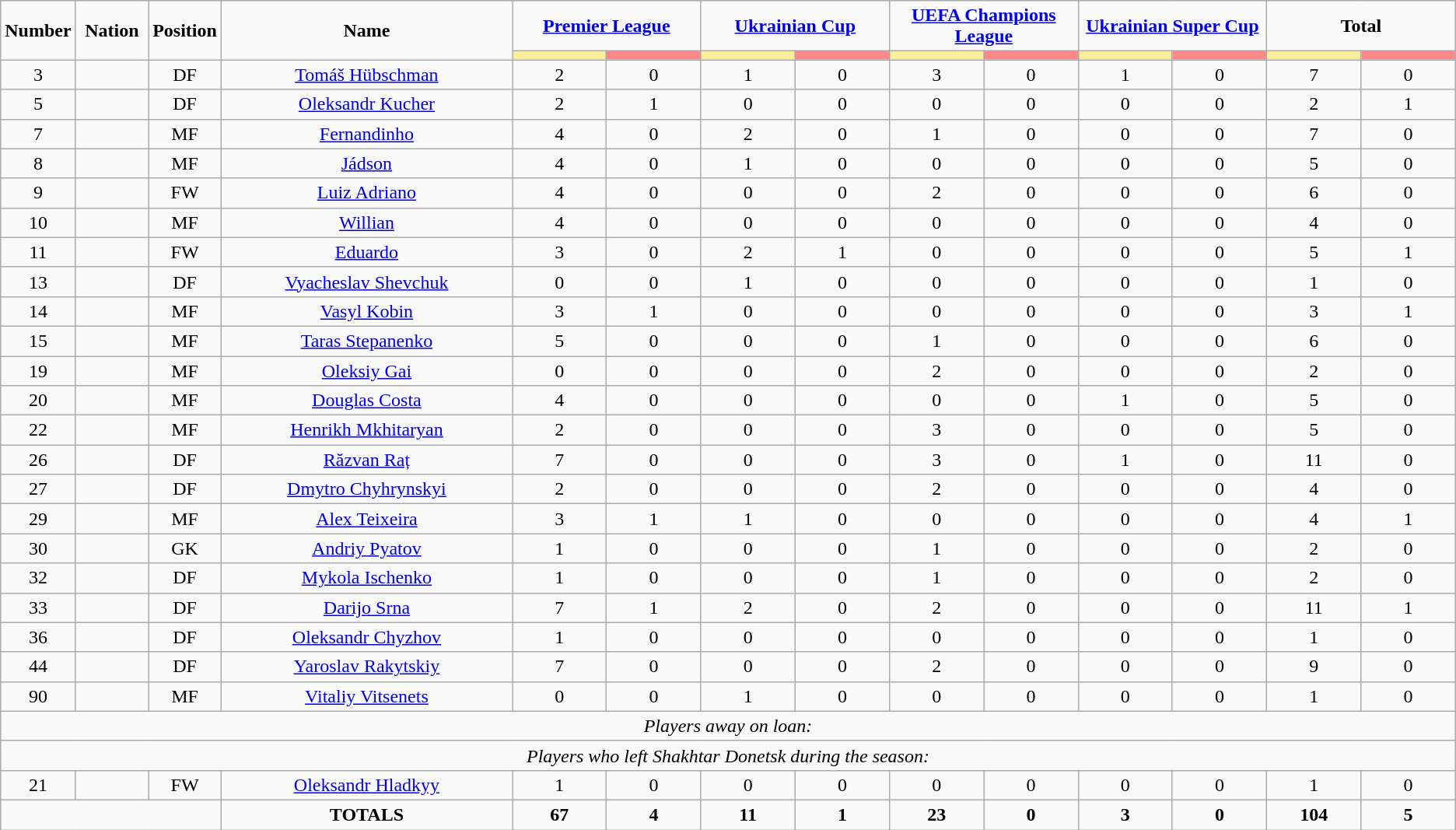<table class="wikitable" style="text-align:center;">
<tr>
<td rowspan="2"  style="width:5%; text-align:center;"><strong>Number</strong></td>
<td rowspan="2"  style="width:5%; text-align:center;"><strong>Nation</strong></td>
<td rowspan="2"  style="width:5%; text-align:center;"><strong>Position</strong></td>
<td rowspan="2"  style="width:20%; text-align:center;"><strong>Name</strong></td>
<td colspan="2" style="text-align:center;"><strong><a href='#'>Premier League</a></strong></td>
<td colspan="2" style="text-align:center;"><strong><a href='#'>Ukrainian Cup</a></strong></td>
<td colspan="2" style="text-align:center;"><strong><a href='#'>UEFA Champions League</a></strong></td>
<td colspan="2" style="text-align:center;"><strong><a href='#'>Ukrainian Super Cup</a></strong></td>
<td colspan="2" style="text-align:center;"><strong>Total</strong></td>
</tr>
<tr>
<th style="width:60px; background:#fe9;"></th>
<th style="width:60px; background:#ff8888;"></th>
<th style="width:60px; background:#fe9;"></th>
<th style="width:60px; background:#ff8888;"></th>
<th style="width:60px; background:#fe9;"></th>
<th style="width:60px; background:#ff8888;"></th>
<th style="width:60px; background:#fe9;"></th>
<th style="width:60px; background:#ff8888;"></th>
<th style="width:60px; background:#fe9;"></th>
<th style="width:60px; background:#ff8888;"></th>
</tr>
<tr>
<td>3</td>
<td></td>
<td>DF</td>
<td><a href='#'>Tomáš Hübschman</a></td>
<td>2</td>
<td>0</td>
<td>1</td>
<td>0</td>
<td>3</td>
<td>0</td>
<td>1</td>
<td>0</td>
<td>7</td>
<td>0</td>
</tr>
<tr>
<td>5</td>
<td></td>
<td>DF</td>
<td><a href='#'>Oleksandr Kucher</a></td>
<td>2</td>
<td>1</td>
<td>0</td>
<td>0</td>
<td>0</td>
<td>0</td>
<td>0</td>
<td>0</td>
<td>2</td>
<td>1</td>
</tr>
<tr>
<td>7</td>
<td></td>
<td>MF</td>
<td><a href='#'>Fernandinho</a></td>
<td>4</td>
<td>0</td>
<td>2</td>
<td>0</td>
<td>1</td>
<td>0</td>
<td>0</td>
<td>0</td>
<td>7</td>
<td>0</td>
</tr>
<tr>
<td>8</td>
<td></td>
<td>MF</td>
<td><a href='#'>Jádson</a></td>
<td>4</td>
<td>0</td>
<td>1</td>
<td>0</td>
<td>0</td>
<td>0</td>
<td>0</td>
<td>0</td>
<td>5</td>
<td>0</td>
</tr>
<tr>
<td>9</td>
<td></td>
<td>FW</td>
<td><a href='#'>Luiz Adriano</a></td>
<td>4</td>
<td>0</td>
<td>0</td>
<td>0</td>
<td>2</td>
<td>0</td>
<td>0</td>
<td>0</td>
<td>6</td>
<td>0</td>
</tr>
<tr>
<td>10</td>
<td></td>
<td>MF</td>
<td><a href='#'>Willian</a></td>
<td>4</td>
<td>0</td>
<td>0</td>
<td>0</td>
<td>0</td>
<td>0</td>
<td>0</td>
<td>0</td>
<td>4</td>
<td>0</td>
</tr>
<tr>
<td>11</td>
<td></td>
<td>FW</td>
<td><a href='#'>Eduardo</a></td>
<td>3</td>
<td>0</td>
<td>2</td>
<td>1</td>
<td>0</td>
<td>0</td>
<td>0</td>
<td>0</td>
<td>5</td>
<td>1</td>
</tr>
<tr>
<td>13</td>
<td></td>
<td>DF</td>
<td><a href='#'>Vyacheslav Shevchuk</a></td>
<td>0</td>
<td>0</td>
<td>1</td>
<td>0</td>
<td>0</td>
<td>0</td>
<td>0</td>
<td>0</td>
<td>1</td>
<td>0</td>
</tr>
<tr>
<td>14</td>
<td></td>
<td>MF</td>
<td><a href='#'>Vasyl Kobin</a></td>
<td>3</td>
<td>1</td>
<td>0</td>
<td>0</td>
<td>0</td>
<td>0</td>
<td>0</td>
<td>0</td>
<td>3</td>
<td>1</td>
</tr>
<tr>
<td>15</td>
<td></td>
<td>MF</td>
<td><a href='#'>Taras Stepanenko</a></td>
<td>5</td>
<td>0</td>
<td>0</td>
<td>0</td>
<td>1</td>
<td>0</td>
<td>0</td>
<td>0</td>
<td>6</td>
<td>0</td>
</tr>
<tr>
<td>19</td>
<td></td>
<td>MF</td>
<td><a href='#'>Oleksiy Gai</a></td>
<td>0</td>
<td>0</td>
<td>0</td>
<td>0</td>
<td>2</td>
<td>0</td>
<td>0</td>
<td>0</td>
<td>2</td>
<td>0</td>
</tr>
<tr>
<td>20</td>
<td></td>
<td>MF</td>
<td><a href='#'>Douglas Costa</a></td>
<td>4</td>
<td>0</td>
<td>0</td>
<td>0</td>
<td>0</td>
<td>0</td>
<td>1</td>
<td>0</td>
<td>5</td>
<td>0</td>
</tr>
<tr>
<td>22</td>
<td></td>
<td>MF</td>
<td><a href='#'>Henrikh Mkhitaryan</a></td>
<td>2</td>
<td>0</td>
<td>0</td>
<td>0</td>
<td>3</td>
<td>0</td>
<td>0</td>
<td>0</td>
<td>5</td>
<td>0</td>
</tr>
<tr>
<td>26</td>
<td></td>
<td>DF</td>
<td><a href='#'>Răzvan Raț</a></td>
<td>7</td>
<td>0</td>
<td>0</td>
<td>0</td>
<td>3</td>
<td>0</td>
<td>1</td>
<td>0</td>
<td>11</td>
<td>0</td>
</tr>
<tr>
<td>27</td>
<td></td>
<td>DF</td>
<td><a href='#'>Dmytro Chyhrynskyi</a></td>
<td>2</td>
<td>0</td>
<td>0</td>
<td>0</td>
<td>2</td>
<td>0</td>
<td>0</td>
<td>0</td>
<td>4</td>
<td>0</td>
</tr>
<tr>
<td>29</td>
<td></td>
<td>MF</td>
<td><a href='#'>Alex Teixeira</a></td>
<td>3</td>
<td>1</td>
<td>1</td>
<td>0</td>
<td>0</td>
<td>0</td>
<td>0</td>
<td>0</td>
<td>4</td>
<td>1</td>
</tr>
<tr>
<td>30</td>
<td></td>
<td>GK</td>
<td><a href='#'>Andriy Pyatov</a></td>
<td>1</td>
<td>0</td>
<td>0</td>
<td>0</td>
<td>1</td>
<td>0</td>
<td>0</td>
<td>0</td>
<td>2</td>
<td>0</td>
</tr>
<tr>
<td>32</td>
<td></td>
<td>DF</td>
<td><a href='#'>Mykola Ischenko</a></td>
<td>1</td>
<td>0</td>
<td>0</td>
<td>0</td>
<td>1</td>
<td>0</td>
<td>0</td>
<td>0</td>
<td>2</td>
<td>0</td>
</tr>
<tr>
<td>33</td>
<td></td>
<td>DF</td>
<td><a href='#'>Darijo Srna</a></td>
<td>7</td>
<td>1</td>
<td>2</td>
<td>0</td>
<td>2</td>
<td>0</td>
<td>0</td>
<td>0</td>
<td>11</td>
<td>1</td>
</tr>
<tr>
<td>36</td>
<td></td>
<td>DF</td>
<td><a href='#'>Oleksandr Chyzhov</a></td>
<td>1</td>
<td>0</td>
<td>0</td>
<td>0</td>
<td>0</td>
<td>0</td>
<td>0</td>
<td>0</td>
<td>1</td>
<td>0</td>
</tr>
<tr>
<td>44</td>
<td></td>
<td>DF</td>
<td><a href='#'>Yaroslav Rakytskiy</a></td>
<td>7</td>
<td>0</td>
<td>0</td>
<td>0</td>
<td>2</td>
<td>0</td>
<td>0</td>
<td>0</td>
<td>9</td>
<td>0</td>
</tr>
<tr>
<td>90</td>
<td></td>
<td>MF</td>
<td><a href='#'>Vitaliy Vitsenets</a></td>
<td>0</td>
<td>0</td>
<td>1</td>
<td>0</td>
<td>0</td>
<td>0</td>
<td>0</td>
<td>0</td>
<td>1</td>
<td>0</td>
</tr>
<tr>
<td colspan="16"><em>Players away on loan:</em></td>
</tr>
<tr>
<td colspan="16"><em>Players who left Shakhtar Donetsk during the season:</em></td>
</tr>
<tr>
<td>21</td>
<td></td>
<td>FW</td>
<td><a href='#'>Oleksandr Hladkyy</a></td>
<td>1</td>
<td>0</td>
<td>0</td>
<td>0</td>
<td>0</td>
<td>0</td>
<td>0</td>
<td>0</td>
<td>1</td>
<td>0</td>
</tr>
<tr>
<td colspan="3"></td>
<td><strong>TOTALS</strong></td>
<td><strong>67</strong></td>
<td><strong>4</strong></td>
<td><strong>11</strong></td>
<td><strong>1</strong></td>
<td><strong>23</strong></td>
<td><strong>0</strong></td>
<td><strong>3</strong></td>
<td><strong>0</strong></td>
<td><strong>104</strong></td>
<td><strong>5</strong></td>
</tr>
</table>
